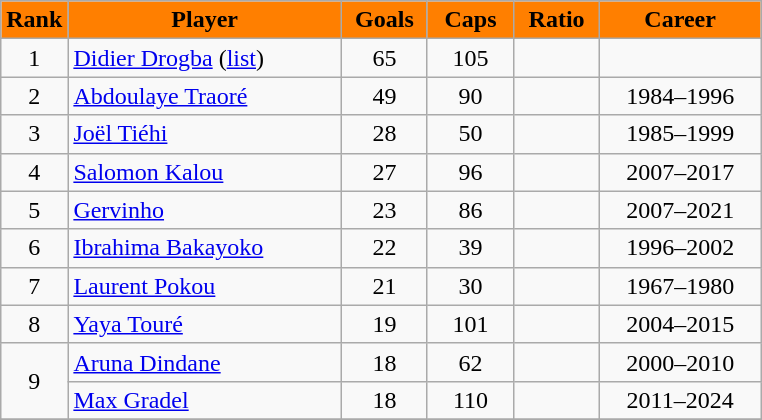<table class="wikitable sortable" style="text-align:center">
<tr>
<th style="background:#FF7F00"; width="30px"><span>Rank</span></th>
<th style="background:#FF7F00"; width="175px"><span>Player</span></th>
<th style="background:#FF7F00"; width="50px"><span>Goals</span></th>
<th style="background:#FF7F00"; width="50px"><span>Caps</span></th>
<th style="background:#FF7F00"; width="50px"><span>Ratio</span></th>
<th style="background:#FF7F00"; width="100px"><span>Career</span></th>
</tr>
<tr>
<td>1</td>
<td align=left><a href='#'>Didier Drogba</a> (<a href='#'>list</a>)</td>
<td>65</td>
<td>105</td>
<td></td>
<td></td>
</tr>
<tr>
<td>2</td>
<td align=left><a href='#'>Abdoulaye Traoré</a></td>
<td>49</td>
<td>90</td>
<td></td>
<td>1984–1996</td>
</tr>
<tr>
<td>3</td>
<td align=left><a href='#'>Joël Tiéhi</a></td>
<td>28</td>
<td>50</td>
<td></td>
<td>1985–1999</td>
</tr>
<tr>
<td>4</td>
<td align=left><a href='#'>Salomon Kalou</a></td>
<td>27</td>
<td>96</td>
<td></td>
<td>2007–2017</td>
</tr>
<tr>
<td>5</td>
<td align=left><a href='#'>Gervinho</a></td>
<td>23</td>
<td>86</td>
<td></td>
<td>2007–2021</td>
</tr>
<tr>
<td>6</td>
<td align=left><a href='#'>Ibrahima Bakayoko</a></td>
<td>22</td>
<td>39</td>
<td></td>
<td>1996–2002</td>
</tr>
<tr>
<td>7</td>
<td align=left><a href='#'>Laurent Pokou</a></td>
<td>21</td>
<td>30</td>
<td></td>
<td>1967–1980</td>
</tr>
<tr>
<td>8</td>
<td align=left><a href='#'>Yaya Touré</a></td>
<td>19</td>
<td>101</td>
<td></td>
<td>2004–2015</td>
</tr>
<tr>
<td rowspan=2>9</td>
<td align=left><a href='#'>Aruna Dindane</a></td>
<td>18</td>
<td>62</td>
<td></td>
<td>2000–2010</td>
</tr>
<tr>
<td align=left><a href='#'>Max Gradel</a></td>
<td>18</td>
<td>110</td>
<td></td>
<td>2011–2024</td>
</tr>
<tr>
</tr>
</table>
